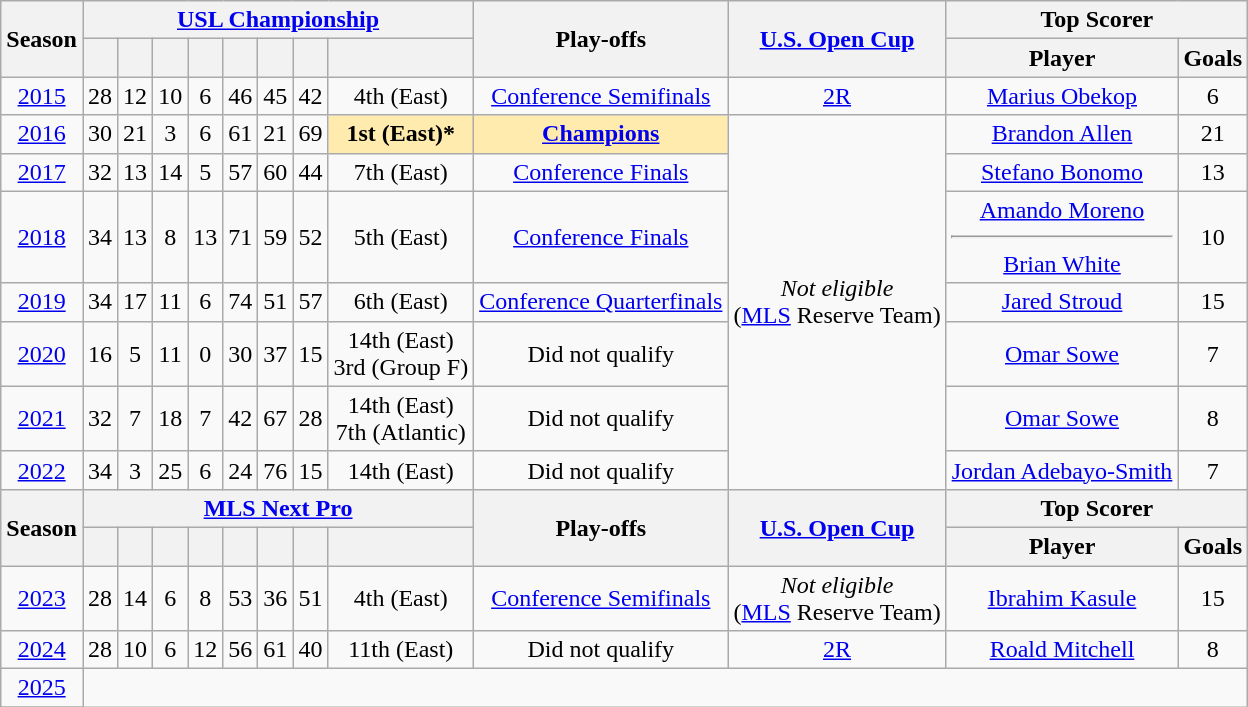<table class="wikitable sortable" style="text-align: center">
<tr>
<th scope="col" rowspan="2">Season</th>
<th colspan=8 class="unsortable"><a href='#'>USL Championship</a></th>
<th scope="col" rowspan=2 class="unsortable">Play-offs</th>
<th scope="col" rowspan=2 class="unsortable"><a href='#'>U.S. Open Cup</a></th>
<th scope="col" colspan=4 class="unsortable">Top Scorer</th>
</tr>
<tr>
<th></th>
<th></th>
<th></th>
<th></th>
<th></th>
<th></th>
<th></th>
<th></th>
<th class="unsortable">Player</th>
<th class="unsortable">Goals</th>
</tr>
<tr>
<td><a href='#'>2015</a></td>
<td>28</td>
<td>12</td>
<td>10</td>
<td>6</td>
<td>46</td>
<td>45</td>
<td>42</td>
<td>4th (East)</td>
<td><a href='#'>Conference Semifinals</a></td>
<td><a href='#'>2R</a></td>
<td>  <a href='#'>Marius Obekop</a></td>
<td>6</td>
</tr>
<tr>
<td><a href='#'>2016</a></td>
<td>30</td>
<td>21</td>
<td>3</td>
<td>6</td>
<td>61</td>
<td>21</td>
<td>69</td>
<td bgcolor="FFEBAD"><strong>1st (East)*</strong></td>
<td bgcolor="FFEBAD"><strong><a href='#'>Champions</a></strong></td>
<td rowspan="7"><em>Not eligible</em> <br>(<a href='#'>MLS</a> Reserve Team)</td>
<td> <a href='#'>Brandon Allen</a></td>
<td>21</td>
</tr>
<tr>
<td><a href='#'>2017</a></td>
<td>32</td>
<td>13</td>
<td>14</td>
<td>5</td>
<td>57</td>
<td>60</td>
<td>44</td>
<td>7th (East)</td>
<td><a href='#'>Conference Finals</a></td>
<td> <a href='#'>Stefano Bonomo</a></td>
<td>13</td>
</tr>
<tr>
<td><a href='#'>2018</a></td>
<td>34</td>
<td>13</td>
<td>8</td>
<td>13</td>
<td>71</td>
<td>59</td>
<td>52</td>
<td>5th (East)</td>
<td><a href='#'>Conference Finals</a></td>
<td> <a href='#'>Amando Moreno</a><hr> <a href='#'>Brian White</a></td>
<td>10</td>
</tr>
<tr>
<td><a href='#'>2019</a></td>
<td>34</td>
<td>17</td>
<td>11</td>
<td>6</td>
<td>74</td>
<td>51</td>
<td>57</td>
<td>6th (East)</td>
<td><a href='#'>Conference Quarterfinals</a></td>
<td> <a href='#'>Jared Stroud</a></td>
<td>15</td>
</tr>
<tr>
<td><a href='#'>2020</a></td>
<td>16</td>
<td>5</td>
<td>11</td>
<td>0</td>
<td>30</td>
<td>37</td>
<td>15</td>
<td>14th (East)<br>3rd (Group F)</td>
<td>Did not qualify</td>
<td> <a href='#'>Omar Sowe</a></td>
<td>7</td>
</tr>
<tr>
<td><a href='#'>2021</a></td>
<td>32</td>
<td>7</td>
<td>18</td>
<td>7</td>
<td>42</td>
<td>67</td>
<td>28</td>
<td>14th (East)<br>7th (Atlantic)</td>
<td>Did not qualify</td>
<td> <a href='#'>Omar Sowe</a></td>
<td>8</td>
</tr>
<tr>
<td><a href='#'>2022</a></td>
<td>34</td>
<td>3</td>
<td>25</td>
<td>6</td>
<td>24</td>
<td>76</td>
<td>15</td>
<td>14th (East)</td>
<td>Did not qualify</td>
<td> <a href='#'>Jordan Adebayo-Smith</a></td>
<td>7</td>
</tr>
<tr>
<th scope="col" rowspan="2">Season</th>
<th colspan=8 class="unsortable"><a href='#'>MLS Next Pro</a></th>
<th scope="col" rowspan=2 class="unsortable">Play-offs</th>
<th scope="col" rowspan=2 class="unsortable"><a href='#'>U.S. Open Cup</a></th>
<th scope="col" colspan=4 class="unsortable">Top Scorer</th>
</tr>
<tr>
<th></th>
<th></th>
<th></th>
<th></th>
<th></th>
<th></th>
<th></th>
<th></th>
<th class="unsortable">Player</th>
<th class="unsortable">Goals</th>
</tr>
<tr>
<td><a href='#'>2023</a></td>
<td>28</td>
<td>14</td>
<td>6</td>
<td>8</td>
<td>53</td>
<td>36</td>
<td>51</td>
<td>4th (East)</td>
<td><a href='#'>Conference Semifinals</a></td>
<td><em>Not eligible</em> <br>(<a href='#'>MLS</a> Reserve Team)</td>
<td> <a href='#'>Ibrahim Kasule</a></td>
<td>15</td>
</tr>
<tr>
<td><a href='#'>2024</a></td>
<td>28</td>
<td>10</td>
<td>6</td>
<td>12</td>
<td>56</td>
<td>61</td>
<td>40</td>
<td>11th (East)</td>
<td>Did not qualify</td>
<td><a href='#'>2R</a></td>
<td> <a href='#'>Roald Mitchell</a></td>
<td>8</td>
</tr>
<tr>
<td><a href='#'>2025</a></td>
</tr>
<tr>
</tr>
<tr>
</tr>
<tr>
</tr>
<tr>
</tr>
<tr>
</tr>
<tr>
</tr>
<tr>
</tr>
<tr>
</tr>
<tr>
</tr>
<tr>
</tr>
<tr>
</tr>
<tr>
</tr>
</table>
